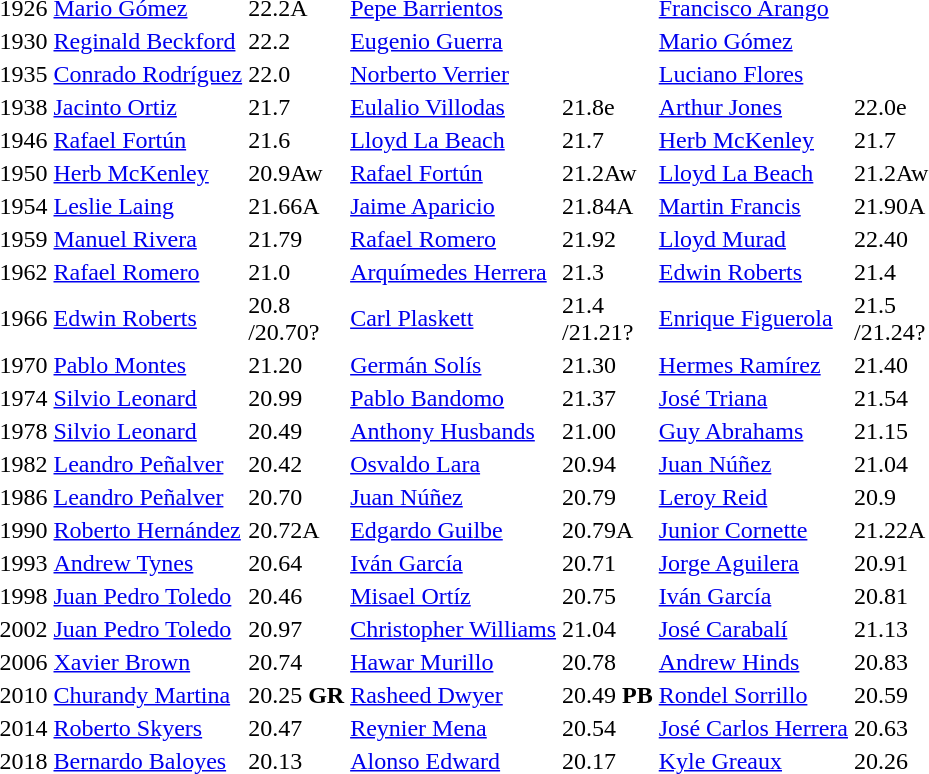<table>
<tr>
<td>1926</td>
<td><a href='#'>Mario Gómez</a><br> </td>
<td>22.2A</td>
<td><a href='#'>Pepe Barrientos</a><br> </td>
<td></td>
<td><a href='#'>Francisco Arango</a><br> </td>
<td></td>
</tr>
<tr>
<td>1930</td>
<td><a href='#'>Reginald Beckford</a><br> </td>
<td>22.2</td>
<td><a href='#'>Eugenio Guerra</a><br> </td>
<td></td>
<td><a href='#'>Mario Gómez</a><br> </td>
<td></td>
</tr>
<tr>
<td>1935</td>
<td><a href='#'>Conrado Rodríguez</a><br> </td>
<td>22.0</td>
<td><a href='#'>Norberto Verrier</a><br> </td>
<td></td>
<td><a href='#'>Luciano Flores</a><br> </td>
<td></td>
</tr>
<tr>
<td>1938</td>
<td><a href='#'>Jacinto Ortiz</a><br> </td>
<td>21.7</td>
<td><a href='#'>Eulalio Villodas</a><br> </td>
<td>21.8e</td>
<td><a href='#'>Arthur Jones</a><br> </td>
<td>22.0e</td>
</tr>
<tr>
<td>1946</td>
<td><a href='#'>Rafael Fortún</a><br> </td>
<td>21.6</td>
<td><a href='#'>Lloyd La Beach</a><br> </td>
<td>21.7</td>
<td><a href='#'>Herb McKenley</a><br> </td>
<td>21.7</td>
</tr>
<tr>
<td>1950</td>
<td><a href='#'>Herb McKenley</a><br> </td>
<td>20.9Aw</td>
<td><a href='#'>Rafael Fortún</a><br> </td>
<td>21.2Aw</td>
<td><a href='#'>Lloyd La Beach</a><br> </td>
<td>21.2Aw</td>
</tr>
<tr>
<td>1954</td>
<td><a href='#'>Leslie Laing</a><br> </td>
<td>21.66A</td>
<td><a href='#'>Jaime Aparicio</a><br> </td>
<td>21.84A</td>
<td><a href='#'>Martin Francis</a><br> </td>
<td>21.90A</td>
</tr>
<tr>
<td>1959</td>
<td><a href='#'>Manuel Rivera</a><br> </td>
<td>21.79</td>
<td><a href='#'>Rafael Romero</a><br> </td>
<td>21.92</td>
<td><a href='#'>Lloyd Murad</a><br> </td>
<td>22.40</td>
</tr>
<tr>
<td>1962</td>
<td><a href='#'>Rafael Romero</a><br> </td>
<td>21.0</td>
<td><a href='#'>Arquímedes Herrera</a><br> </td>
<td>21.3</td>
<td><a href='#'>Edwin Roberts</a><br> </td>
<td>21.4</td>
</tr>
<tr>
<td>1966</td>
<td><a href='#'>Edwin Roberts</a><br> </td>
<td>20.8<br>/20.70?</td>
<td><a href='#'>Carl Plaskett</a><br> </td>
<td>21.4<br>/21.21?</td>
<td><a href='#'>Enrique Figuerola</a><br> </td>
<td>21.5<br>/21.24?</td>
</tr>
<tr>
<td>1970</td>
<td><a href='#'>Pablo Montes</a><br> </td>
<td>21.20</td>
<td><a href='#'>Germán Solís</a><br> </td>
<td>21.30</td>
<td><a href='#'>Hermes Ramírez</a><br> </td>
<td>21.40</td>
</tr>
<tr>
<td>1974</td>
<td><a href='#'>Silvio Leonard</a><br> </td>
<td>20.99</td>
<td><a href='#'>Pablo Bandomo</a><br> </td>
<td>21.37</td>
<td><a href='#'>José Triana</a><br> </td>
<td>21.54</td>
</tr>
<tr>
<td>1978</td>
<td><a href='#'>Silvio Leonard</a><br> </td>
<td>20.49</td>
<td><a href='#'>Anthony Husbands</a><br> </td>
<td>21.00</td>
<td><a href='#'>Guy Abrahams</a><br> </td>
<td>21.15</td>
</tr>
<tr>
<td>1982</td>
<td><a href='#'>Leandro Peñalver</a><br> </td>
<td>20.42</td>
<td><a href='#'>Osvaldo Lara</a><br> </td>
<td>20.94</td>
<td><a href='#'>Juan Núñez</a><br> </td>
<td>21.04</td>
</tr>
<tr>
<td>1986</td>
<td><a href='#'>Leandro Peñalver</a><br> </td>
<td>20.70</td>
<td><a href='#'>Juan Núñez</a><br> </td>
<td>20.79</td>
<td><a href='#'>Leroy Reid</a><br> </td>
<td>20.9</td>
</tr>
<tr>
<td>1990</td>
<td><a href='#'>Roberto Hernández</a><br> </td>
<td>20.72A</td>
<td><a href='#'>Edgardo Guilbe</a><br> </td>
<td>20.79A</td>
<td><a href='#'>Junior Cornette</a><br> </td>
<td>21.22A</td>
</tr>
<tr>
<td>1993</td>
<td><a href='#'>Andrew Tynes</a><br> </td>
<td>20.64</td>
<td><a href='#'>Iván García</a><br> </td>
<td>20.71</td>
<td><a href='#'>Jorge Aguilera</a><br> </td>
<td>20.91</td>
</tr>
<tr>
<td>1998</td>
<td><a href='#'>Juan Pedro Toledo</a><br> </td>
<td>20.46</td>
<td><a href='#'>Misael Ortíz</a><br> </td>
<td>20.75</td>
<td><a href='#'>Iván García</a><br> </td>
<td>20.81</td>
</tr>
<tr>
<td>2002</td>
<td><a href='#'>Juan Pedro Toledo</a><br> </td>
<td>20.97</td>
<td><a href='#'>Christopher Williams</a><br> </td>
<td>21.04</td>
<td><a href='#'>José Carabalí</a><br> </td>
<td>21.13</td>
</tr>
<tr>
<td>2006</td>
<td><a href='#'>Xavier Brown</a><br></td>
<td>20.74</td>
<td><a href='#'>Hawar Murillo</a><br></td>
<td>20.78</td>
<td><a href='#'>Andrew Hinds</a><br></td>
<td>20.83</td>
</tr>
<tr>
<td>2010</td>
<td><a href='#'>Churandy Martina</a><br></td>
<td>20.25 <strong>GR</strong></td>
<td><a href='#'>Rasheed Dwyer</a><br></td>
<td>20.49 <strong>PB</strong></td>
<td><a href='#'>Rondel Sorrillo</a><br></td>
<td>20.59</td>
</tr>
<tr>
<td>2014</td>
<td><a href='#'>Roberto Skyers</a><br></td>
<td>20.47</td>
<td><a href='#'>Reynier Mena</a><br></td>
<td>20.54</td>
<td><a href='#'>José Carlos Herrera</a><br></td>
<td>20.63</td>
</tr>
<tr>
<td>2018</td>
<td><a href='#'>Bernardo Baloyes</a><br></td>
<td>20.13</td>
<td><a href='#'>Alonso Edward</a><br></td>
<td>20.17</td>
<td><a href='#'>Kyle Greaux</a><br></td>
<td>20.26</td>
</tr>
</table>
